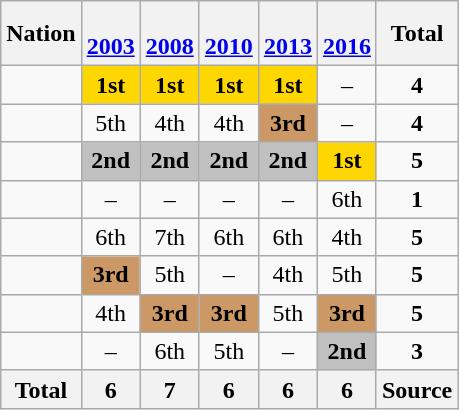<table class="wikitable" style="text-align:center">
<tr>
<th>Nation</th>
<th><br><a href='#'>2003</a></th>
<th><br><a href='#'>2008</a></th>
<th><br><a href='#'>2010</a></th>
<th><br><a href='#'>2013</a></th>
<th><br><a href='#'>2016</a></th>
<th>Total</th>
</tr>
<tr>
<td align=left></td>
<td bgcolor=gold><strong>1st</strong></td>
<td bgcolor=gold><strong>1st</strong></td>
<td bgcolor=gold><strong>1st</strong></td>
<td bgcolor=gold><strong>1st</strong></td>
<td>–</td>
<td><strong>4</strong></td>
</tr>
<tr>
<td align=left></td>
<td>5th</td>
<td>4th</td>
<td>4th</td>
<td bgcolor=cc9966><strong>3rd</strong></td>
<td>–</td>
<td><strong>4</strong></td>
</tr>
<tr>
<td align=left></td>
<td bgcolor=silver><strong>2nd</strong></td>
<td bgcolor=silver><strong>2nd</strong></td>
<td bgcolor=silver><strong>2nd</strong></td>
<td bgcolor=silver><strong>2nd</strong></td>
<td bgcolor=gold><strong>1st</strong></td>
<td><strong>5</strong></td>
</tr>
<tr>
<td align=left></td>
<td>–</td>
<td>–</td>
<td>–</td>
<td>–</td>
<td>6th</td>
<td><strong>1</strong></td>
</tr>
<tr>
<td align=left></td>
<td>6th</td>
<td>7th</td>
<td>6th</td>
<td>6th</td>
<td>4th</td>
<td><strong>5</strong></td>
</tr>
<tr>
<td align=left></td>
<td bgcolor=cc9966><strong>3rd</strong></td>
<td>5th</td>
<td>–</td>
<td>4th</td>
<td>5th</td>
<td><strong>5</strong></td>
</tr>
<tr>
<td align=left></td>
<td>4th</td>
<td bgcolor=cc9966><strong>3rd</strong></td>
<td bgcolor=cc9966><strong>3rd</strong></td>
<td>5th</td>
<td bgcolor=cc9966><strong>3rd</strong></td>
<td><strong>5</strong></td>
</tr>
<tr>
<td align=left></td>
<td>–</td>
<td>6th</td>
<td>5th</td>
<td>–</td>
<td bgcolor=silver><strong>2nd</strong></td>
<td><strong>3</strong></td>
</tr>
<tr>
<th>Total</th>
<th>6</th>
<th>7</th>
<th>6</th>
<th>6</th>
<th>6</th>
<th>Source</th>
</tr>
</table>
